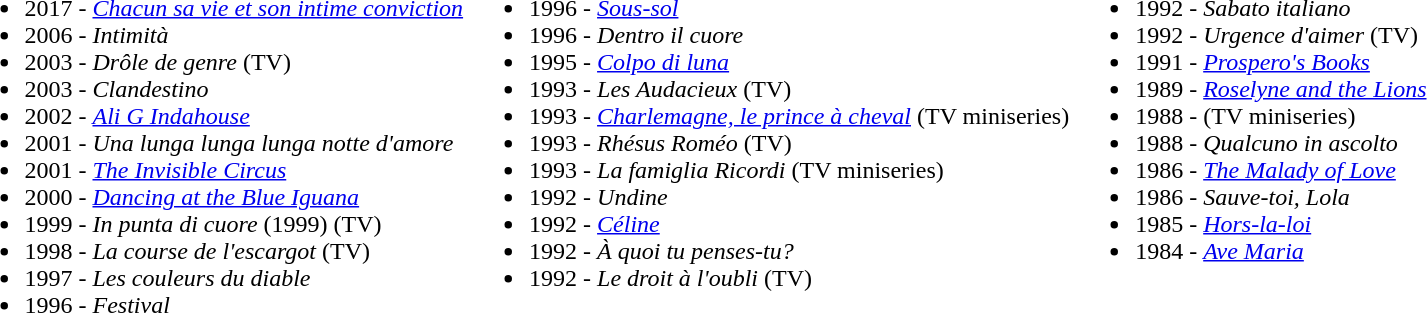<table>
<tr>
<td valign="top"><br><ul><li>2017 - <em><a href='#'>Chacun sa vie et son intime conviction</a></em></li><li>2006 - <em>Intimità</em></li><li>2003 - <em>Drôle de genre</em> (TV)</li><li>2003 - <em>Clandestino</em></li><li>2002 - <em><a href='#'>Ali G Indahouse</a></em></li><li>2001 - <em>Una lunga lunga lunga notte d'amore</em></li><li>2001 - <em><a href='#'>The Invisible Circus</a></em></li><li>2000 - <em><a href='#'>Dancing at the Blue Iguana</a></em></li><li>1999 - <em>In punta di cuore</em> (1999) (TV)</li><li>1998 - <em>La course de l'escargot</em> (TV)</li><li>1997 - <em>Les couleurs du diable</em></li><li>1996 - <em>Festival</em></li></ul></td>
<td valign="top"><br><ul><li>1996 - <em><a href='#'>Sous-sol</a></em></li><li>1996 - <em>Dentro il cuore</em></li><li>1995 - <em><a href='#'>Colpo di luna</a></em></li><li>1993 - <em>Les Audacieux</em> (TV)</li><li>1993 - <em><a href='#'>Charlemagne, le prince à cheval</a></em> (TV miniseries)</li><li>1993 - <em>Rhésus Roméo</em> (TV)</li><li>1993 - <em>La famiglia Ricordi</em> (TV miniseries)</li><li>1992 - <em>Undine</em></li><li>1992 - <em><a href='#'>Céline</a></em></li><li>1992 - <em>À quoi tu penses-tu?</em></li><li>1992 - <em>Le droit à l'oubli</em> (TV)</li></ul></td>
<td valign="top"><br><ul><li>1992 - <em>Sabato italiano</em></li><li>1992 - <em>Urgence d'aimer</em> (TV)</li><li>1991 - <em><a href='#'>Prospero's Books</a></em></li><li>1989 - <em><a href='#'>Roselyne and the Lions</a></em></li><li>1988 - <em></em> (TV miniseries)</li><li>1988 - <em>Qualcuno in ascolto</em></li><li>1986 - <em><a href='#'>The Malady of Love</a></em></li><li>1986 - <em>Sauve-toi, Lola</em></li><li>1985 - <em><a href='#'>Hors-la-loi</a></em></li><li>1984 - <em><a href='#'>Ave Maria</a></em></li></ul></td>
</tr>
</table>
